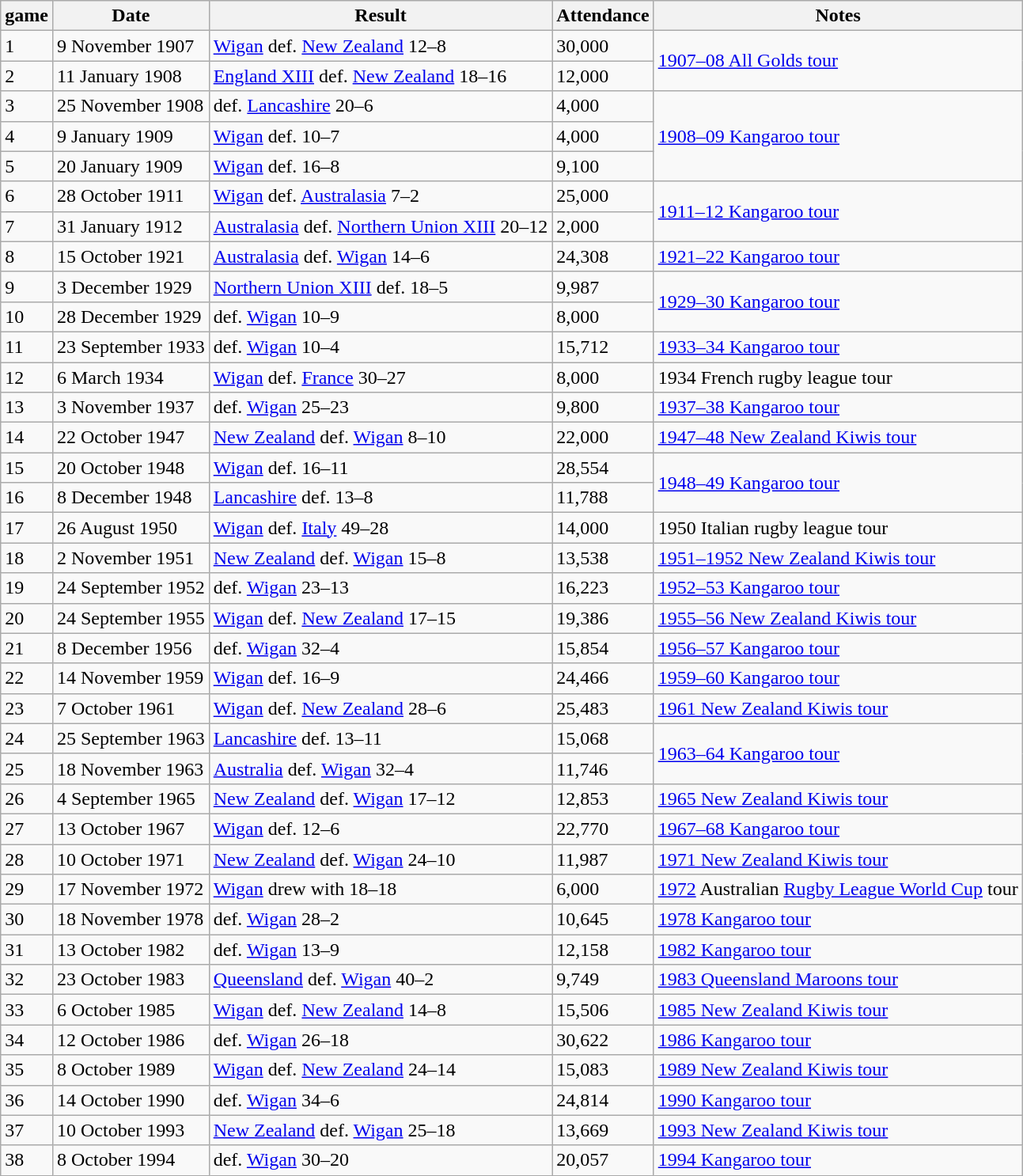<table class="wikitable">
<tr>
<th>game</th>
<th>Date</th>
<th>Result</th>
<th>Attendance</th>
<th>Notes</th>
</tr>
<tr>
<td>1</td>
<td>9 November 1907</td>
<td> <a href='#'>Wigan</a> def.  <a href='#'>New Zealand</a> 12–8</td>
<td>30,000</td>
<td rowspan=2><a href='#'>1907–08 All Golds tour</a></td>
</tr>
<tr>
<td>2</td>
<td>11 January 1908</td>
<td> <a href='#'>England XIII</a> def.  <a href='#'>New Zealand</a> 18–16</td>
<td>12,000</td>
</tr>
<tr>
<td>3</td>
<td>25 November 1908</td>
<td>  def.  <a href='#'>Lancashire</a> 20–6</td>
<td>4,000</td>
<td rowspan=3><a href='#'>1908–09 Kangaroo tour</a></td>
</tr>
<tr>
<td>4</td>
<td>9 January 1909</td>
<td> <a href='#'>Wigan</a> def.   10–7</td>
<td>4,000</td>
</tr>
<tr>
<td>5</td>
<td>20 January 1909</td>
<td> <a href='#'>Wigan</a> def.   16–8</td>
<td>9,100</td>
</tr>
<tr>
<td>6</td>
<td>28 October 1911</td>
<td> <a href='#'>Wigan</a> def.  <a href='#'>Australasia</a> 7–2</td>
<td>25,000</td>
<td rowspan=2><a href='#'>1911–12 Kangaroo tour</a></td>
</tr>
<tr>
<td>7</td>
<td>31 January 1912</td>
<td> <a href='#'>Australasia</a> def.  <a href='#'>Northern Union XIII</a> 20–12</td>
<td>2,000</td>
</tr>
<tr>
<td>8</td>
<td>15 October 1921</td>
<td> <a href='#'>Australasia</a> def.  <a href='#'>Wigan</a> 14–6</td>
<td>24,308</td>
<td><a href='#'>1921–22 Kangaroo tour</a></td>
</tr>
<tr>
<td>9</td>
<td>3 December 1929</td>
<td> <a href='#'>Northern Union XIII</a> def.   18–5</td>
<td>9,987</td>
<td rowspan=2><a href='#'>1929–30 Kangaroo tour</a></td>
</tr>
<tr>
<td>10</td>
<td>28 December 1929</td>
<td>  def.  <a href='#'>Wigan</a> 10–9</td>
<td>8,000</td>
</tr>
<tr>
<td>11</td>
<td>23 September 1933</td>
<td>  def.  <a href='#'>Wigan</a> 10–4</td>
<td>15,712</td>
<td><a href='#'>1933–34 Kangaroo tour</a></td>
</tr>
<tr>
<td>12</td>
<td>6 March 1934</td>
<td> <a href='#'>Wigan</a> def.  <a href='#'>France</a> 30–27</td>
<td>8,000</td>
<td>1934 French rugby league tour</td>
</tr>
<tr>
<td>13</td>
<td>3 November 1937</td>
<td>  def.  <a href='#'>Wigan</a> 25–23</td>
<td>9,800</td>
<td><a href='#'>1937–38 Kangaroo tour</a></td>
</tr>
<tr>
<td>14</td>
<td>22 October 1947</td>
<td> <a href='#'>New Zealand</a> def.  <a href='#'>Wigan</a> 8–10</td>
<td>22,000</td>
<td><a href='#'>1947–48 New Zealand Kiwis tour</a></td>
</tr>
<tr>
<td>15</td>
<td>20 October 1948</td>
<td> <a href='#'>Wigan</a> def.   16–11</td>
<td>28,554</td>
<td rowspan=2><a href='#'>1948–49 Kangaroo tour</a></td>
</tr>
<tr>
<td>16</td>
<td>8 December 1948</td>
<td> <a href='#'>Lancashire</a> def.   13–8</td>
<td>11,788</td>
</tr>
<tr>
<td>17</td>
<td>26 August 1950</td>
<td> <a href='#'>Wigan</a> def.  <a href='#'>Italy</a> 49–28</td>
<td>14,000</td>
<td>1950 Italian rugby league tour</td>
</tr>
<tr>
<td>18</td>
<td>2 November 1951</td>
<td> <a href='#'>New Zealand</a> def.  <a href='#'>Wigan</a> 15–8</td>
<td>13,538</td>
<td><a href='#'>1951–1952 New Zealand Kiwis tour</a></td>
</tr>
<tr>
<td>19</td>
<td>24 September 1952</td>
<td>  def.  <a href='#'>Wigan</a> 23–13</td>
<td>16,223</td>
<td><a href='#'>1952–53 Kangaroo tour</a></td>
</tr>
<tr>
<td>20</td>
<td>24 September 1955</td>
<td> <a href='#'>Wigan</a> def.  <a href='#'>New Zealand</a> 17–15</td>
<td>19,386</td>
<td><a href='#'>1955–56 New Zealand Kiwis tour</a></td>
</tr>
<tr>
<td>21</td>
<td>8 December 1956</td>
<td>  def.  <a href='#'>Wigan</a> 32–4</td>
<td>15,854</td>
<td><a href='#'>1956–57 Kangaroo tour</a></td>
</tr>
<tr>
<td>22</td>
<td>14 November 1959</td>
<td> <a href='#'>Wigan</a> def.   16–9</td>
<td>24,466</td>
<td><a href='#'>1959–60 Kangaroo tour</a></td>
</tr>
<tr>
<td>23</td>
<td>7 October 1961</td>
<td> <a href='#'>Wigan</a> def.  <a href='#'>New Zealand</a> 28–6</td>
<td>25,483</td>
<td><a href='#'>1961 New Zealand Kiwis tour</a></td>
</tr>
<tr>
<td>24</td>
<td>25 September 1963</td>
<td> <a href='#'>Lancashire</a> def.   13–11</td>
<td>15,068</td>
<td rowspan=2><a href='#'>1963–64 Kangaroo tour</a></td>
</tr>
<tr>
<td>25</td>
<td>18 November 1963</td>
<td> <a href='#'>Australia</a> def.  <a href='#'>Wigan</a> 32–4</td>
<td>11,746</td>
</tr>
<tr>
<td>26</td>
<td>4 September 1965</td>
<td> <a href='#'>New Zealand</a> def.  <a href='#'>Wigan</a> 17–12</td>
<td>12,853</td>
<td><a href='#'>1965 New Zealand Kiwis tour</a></td>
</tr>
<tr>
<td>27</td>
<td>13 October 1967</td>
<td> <a href='#'>Wigan</a> def.   12–6</td>
<td>22,770</td>
<td><a href='#'>1967–68 Kangaroo tour</a></td>
</tr>
<tr>
<td>28</td>
<td>10 October 1971</td>
<td> <a href='#'>New Zealand</a> def.  <a href='#'>Wigan</a> 24–10</td>
<td>11,987</td>
<td><a href='#'>1971 New Zealand Kiwis tour</a></td>
</tr>
<tr>
<td>29</td>
<td>17 November 1972</td>
<td> <a href='#'>Wigan</a> drew with   18–18</td>
<td>6,000</td>
<td><a href='#'>1972</a> Australian <a href='#'>Rugby League World Cup</a> tour</td>
</tr>
<tr>
<td>30</td>
<td>18 November 1978</td>
<td>  def.  <a href='#'>Wigan</a> 28–2</td>
<td>10,645</td>
<td><a href='#'>1978 Kangaroo tour</a></td>
</tr>
<tr>
<td>31</td>
<td>13 October 1982</td>
<td>  def.  <a href='#'>Wigan</a> 13–9</td>
<td>12,158</td>
<td><a href='#'>1982 Kangaroo tour</a></td>
</tr>
<tr>
<td>32</td>
<td>23 October 1983</td>
<td> <a href='#'>Queensland</a> def.  <a href='#'>Wigan</a> 40–2</td>
<td>9,749</td>
<td><a href='#'>1983 Queensland Maroons tour</a></td>
</tr>
<tr>
<td>33</td>
<td>6 October 1985</td>
<td> <a href='#'>Wigan</a> def.  <a href='#'>New Zealand</a> 14–8</td>
<td>15,506</td>
<td><a href='#'>1985 New Zealand Kiwis tour</a></td>
</tr>
<tr>
<td>34</td>
<td>12 October 1986</td>
<td>  def.  <a href='#'>Wigan</a> 26–18</td>
<td>30,622</td>
<td><a href='#'>1986 Kangaroo tour</a></td>
</tr>
<tr>
<td>35</td>
<td>8 October 1989</td>
<td> <a href='#'>Wigan</a> def.  <a href='#'>New Zealand</a> 24–14</td>
<td>15,083</td>
<td><a href='#'>1989 New Zealand Kiwis tour</a></td>
</tr>
<tr>
<td>36</td>
<td>14 October 1990</td>
<td>  def.  <a href='#'>Wigan</a> 34–6</td>
<td>24,814</td>
<td><a href='#'>1990 Kangaroo tour</a></td>
</tr>
<tr>
<td>37</td>
<td>10 October 1993</td>
<td> <a href='#'>New Zealand</a> def.  <a href='#'>Wigan</a> 25–18</td>
<td>13,669</td>
<td><a href='#'>1993 New Zealand Kiwis tour</a></td>
</tr>
<tr>
<td>38</td>
<td>8 October 1994</td>
<td>  def.  <a href='#'>Wigan</a> 30–20</td>
<td>20,057</td>
<td><a href='#'>1994 Kangaroo tour</a></td>
</tr>
</table>
